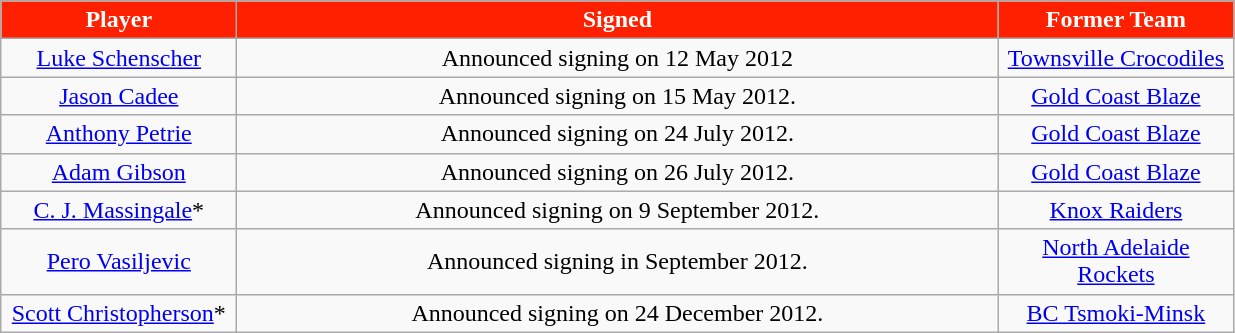<table class="wikitable sortable sortable">
<tr>
<th style="background:#ff2000; color:#ffffff" width=150>Player</th>
<th style="background:#ff2000; color:#ffffff" width=500>Signed</th>
<th style="background:#ff2000; color:#ffffff" width=150>Former Team</th>
</tr>
<tr style="text-align: center">
<td><a href='#'>Luke Schenscher</a></td>
<td>Announced signing on 12 May 2012</td>
<td><a href='#'>Townsville Crocodiles</a></td>
</tr>
<tr style="text-align: center">
<td><a href='#'>Jason Cadee</a></td>
<td>Announced signing on 15 May 2012.</td>
<td><a href='#'>Gold Coast Blaze</a></td>
</tr>
<tr style="text-align: center">
<td><a href='#'>Anthony Petrie</a></td>
<td>Announced signing on 24 July 2012.</td>
<td><a href='#'>Gold Coast Blaze</a></td>
</tr>
<tr style="text-align: center">
<td><a href='#'>Adam Gibson</a></td>
<td>Announced signing on 26 July 2012.</td>
<td><a href='#'>Gold Coast Blaze</a></td>
</tr>
<tr style="text-align: center">
<td><a href='#'>C. J. Massingale</a>*</td>
<td>Announced signing on 9 September 2012.</td>
<td><a href='#'>Knox Raiders</a></td>
</tr>
<tr style="text-align: center">
<td><a href='#'>Pero Vasiljevic</a></td>
<td>Announced signing in September 2012.</td>
<td><a href='#'>North Adelaide Rockets</a></td>
</tr>
<tr style="text-align: center">
<td><a href='#'>Scott Christopherson</a>*</td>
<td>Announced signing on 24 December 2012.</td>
<td><a href='#'>BC Tsmoki-Minsk</a></td>
</tr>
</table>
